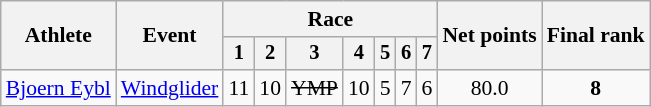<table class="wikitable" style="font-size:90%">
<tr>
<th rowspan="2">Athlete</th>
<th rowspan="2">Event</th>
<th colspan=7>Race</th>
<th rowspan=2>Net points</th>
<th rowspan=2>Final rank</th>
</tr>
<tr style="font-size:95%">
<th>1</th>
<th>2</th>
<th>3</th>
<th>4</th>
<th>5</th>
<th>6</th>
<th>7</th>
</tr>
<tr align=center>
<td align=left><a href='#'>Bjoern Eybl</a></td>
<td align=left><a href='#'>Windglider</a></td>
<td>11</td>
<td>10</td>
<td><s>YMP</s></td>
<td>10</td>
<td>5</td>
<td>7</td>
<td>6</td>
<td>80.0</td>
<td><strong>8</strong></td>
</tr>
</table>
